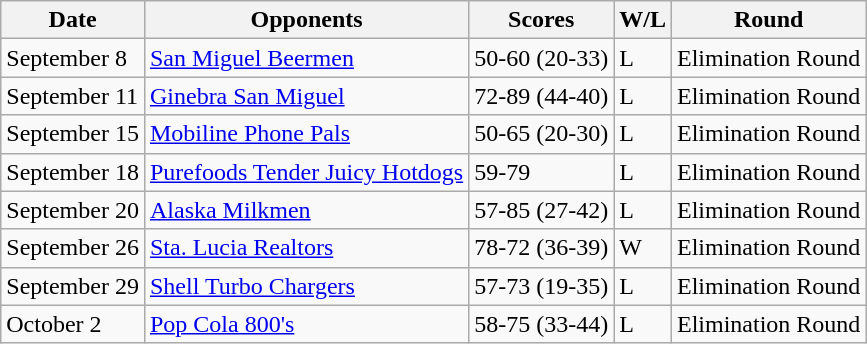<table class="wikitable">
<tr>
<th>Date</th>
<th>Opponents</th>
<th>Scores</th>
<th>W/L</th>
<th>Round</th>
</tr>
<tr>
<td>September 8</td>
<td> <a href='#'>San Miguel Beermen</a></td>
<td>50-60 (20-33)</td>
<td>L</td>
<td>Elimination Round</td>
</tr>
<tr>
<td>September 11</td>
<td> <a href='#'>Ginebra San Miguel</a></td>
<td>72-89 (44-40)</td>
<td>L</td>
<td>Elimination Round</td>
</tr>
<tr>
<td>September 15</td>
<td> <a href='#'>Mobiline Phone Pals</a></td>
<td>50-65 (20-30)</td>
<td>L</td>
<td>Elimination Round</td>
</tr>
<tr>
<td>September 18</td>
<td> <a href='#'>Purefoods Tender Juicy Hotdogs</a></td>
<td>59-79</td>
<td>L</td>
<td>Elimination Round</td>
</tr>
<tr>
<td>September 20</td>
<td> <a href='#'>Alaska Milkmen</a></td>
<td>57-85 (27-42)</td>
<td>L</td>
<td>Elimination Round</td>
</tr>
<tr>
<td>September 26</td>
<td> <a href='#'>Sta. Lucia Realtors</a></td>
<td>78-72 (36-39)</td>
<td>W</td>
<td>Elimination Round</td>
</tr>
<tr>
<td>September 29</td>
<td> <a href='#'>Shell Turbo Chargers</a></td>
<td>57-73 (19-35)</td>
<td>L</td>
<td>Elimination Round</td>
</tr>
<tr>
<td>October 2</td>
<td> <a href='#'>Pop Cola 800's</a></td>
<td>58-75 (33-44)</td>
<td>L</td>
<td>Elimination Round</td>
</tr>
</table>
